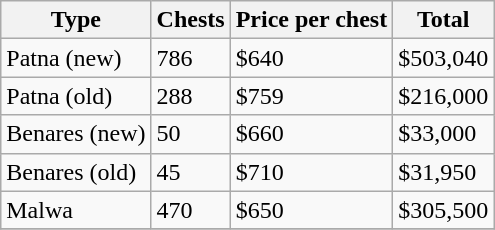<table class="sortable wikitable">
<tr>
<th>Type</th>
<th>Chests</th>
<th>Price per chest</th>
<th>Total</th>
</tr>
<tr>
<td>Patna (new)</td>
<td>786</td>
<td>$640</td>
<td>$503,040</td>
</tr>
<tr>
<td>Patna (old)</td>
<td>288</td>
<td>$759</td>
<td>$216,000</td>
</tr>
<tr>
<td>Benares (new)</td>
<td>50</td>
<td>$660</td>
<td>$33,000</td>
</tr>
<tr>
<td>Benares (old)</td>
<td>45</td>
<td>$710</td>
<td>$31,950</td>
</tr>
<tr>
<td>Malwa</td>
<td>470</td>
<td>$650</td>
<td>$305,500</td>
</tr>
<tr>
</tr>
</table>
